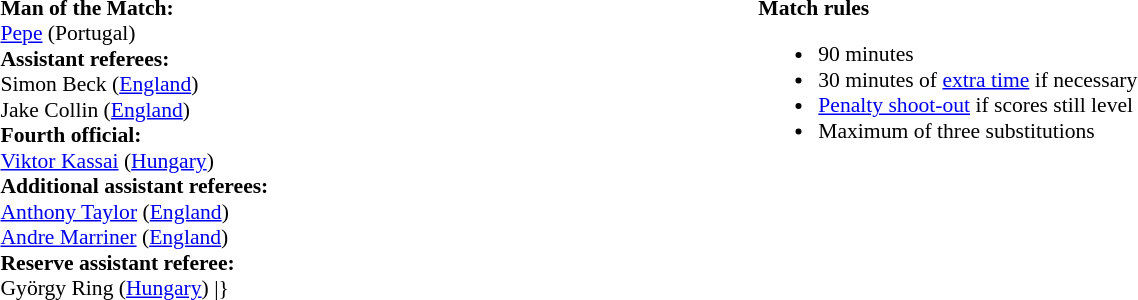<table style="width:100%; font-size:90%;">
<tr>
<td><br><strong>Man of the Match:</strong>
<br><a href='#'>Pepe</a> (Portugal)<br><strong>Assistant referees:</strong>
<br>Simon Beck (<a href='#'>England</a>)
<br>Jake Collin (<a href='#'>England</a>)
<br><strong>Fourth official:</strong>
<br><a href='#'>Viktor Kassai</a> (<a href='#'>Hungary</a>)
<br><strong>Additional assistant referees:</strong>
<br><a href='#'>Anthony Taylor</a> (<a href='#'>England</a>)
<br><a href='#'>Andre Marriner</a> (<a href='#'>England</a>)
<br><strong>Reserve assistant referee:</strong>
<br>György Ring (<a href='#'>Hungary</a>)
<includeonly>|}</includeonly></td>
<td style="width:60%; vertical-align:top;"><br><strong>Match rules</strong><ul><li>90 minutes</li><li>30 minutes of <a href='#'>extra time</a> if necessary</li><li><a href='#'>Penalty shoot-out</a> if scores still level</li><li>Maximum of three substitutions</li></ul></td>
</tr>
</table>
